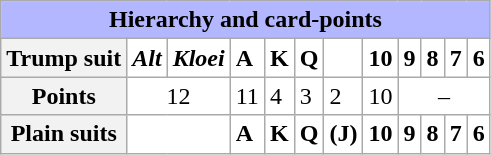<table class="wikitable" align="float:left"  style="background-color:white">
<tr style="background-color:#B3B7FF">
<td colspan="12" align="center"><strong>Hierarchy and card-points</strong></td>
</tr>
<tr>
<th>Trump suit</th>
<td><strong><em>Alt</em></strong></td>
<td><strong><em>Kloei</em></strong></td>
<td><strong>A</strong></td>
<td><strong>K</strong></td>
<td><strong>Q</strong></td>
<td></td>
<td><strong>10</strong></td>
<td><strong>9</strong></td>
<td><strong>8</strong></td>
<td><strong>7</strong></td>
<td><strong>6</strong></td>
</tr>
<tr>
<th>Points</th>
<td colspan=2 align=center>12</td>
<td>11</td>
<td>4</td>
<td>3</td>
<td>2</td>
<td>10</td>
<td colspan=4 align=center>–</td>
</tr>
<tr>
<th>Plain suits</th>
<td colspan=2></td>
<td><strong>A</strong></td>
<td><strong>K</strong></td>
<td><strong>Q</strong></td>
<td><strong>(J)</strong></td>
<td><strong>10</strong></td>
<td><strong>9</strong></td>
<td><strong>8</strong></td>
<td><strong>7</strong></td>
<td><strong>6</strong></td>
</tr>
</table>
